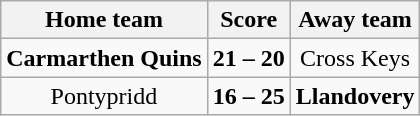<table class="wikitable" style="text-align: center">
<tr>
<th>Home team</th>
<th>Score</th>
<th>Away team</th>
</tr>
<tr>
<td><strong>Carmarthen Quins</strong></td>
<td><strong>21 – 20</strong></td>
<td>Cross Keys</td>
</tr>
<tr>
<td>Pontypridd</td>
<td><strong>16 – 25</strong></td>
<td><strong>Llandovery</strong></td>
</tr>
</table>
